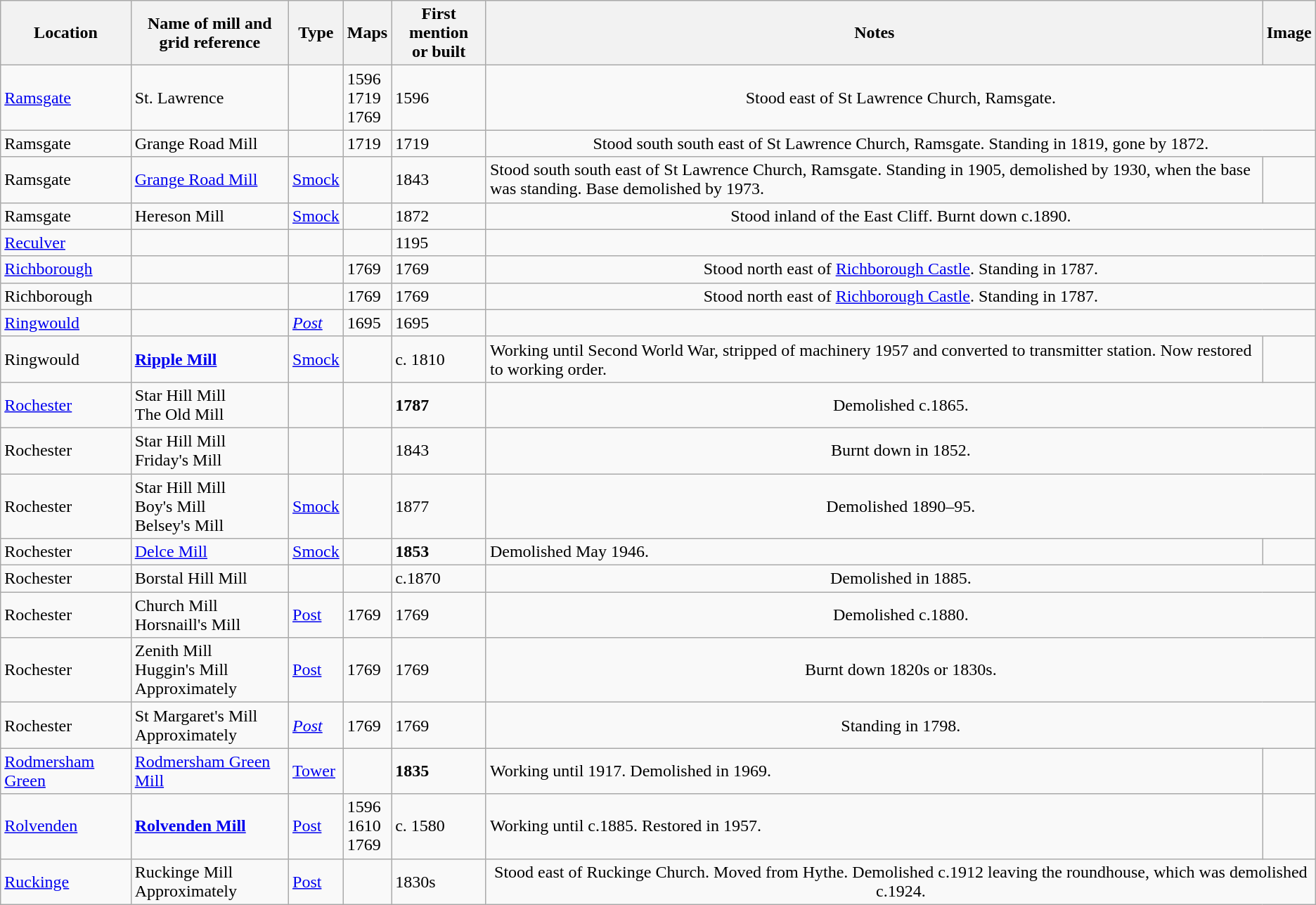<table class="wikitable">
<tr>
<th>Location</th>
<th>Name of mill and<br>grid reference</th>
<th>Type</th>
<th>Maps</th>
<th>First mention<br>or built</th>
<th>Notes</th>
<th>Image</th>
</tr>
<tr>
<td><a href='#'>Ramsgate</a></td>
<td>St. Lawrence</td>
<td></td>
<td>1596<br>1719<br>1769</td>
<td>1596</td>
<td colspan="2" style="text-align:center;">Stood  east of St Lawrence Church, Ramsgate.</td>
</tr>
<tr>
<td>Ramsgate</td>
<td>Grange Road Mill</td>
<td></td>
<td>1719</td>
<td>1719</td>
<td colspan="2" style="text-align:center;">Stood  south south east of St Lawrence Church, Ramsgate. Standing in 1819, gone by 1872.</td>
</tr>
<tr>
<td>Ramsgate</td>
<td><a href='#'>Grange Road Mill</a></td>
<td><a href='#'>Smock</a></td>
<td></td>
<td>1843</td>
<td>Stood  south south east of St Lawrence Church, Ramsgate. Standing in 1905, demolished by 1930, when the base was standing. Base demolished by 1973.</td>
<td></td>
</tr>
<tr>
<td>Ramsgate</td>
<td>Hereson Mill</td>
<td><a href='#'>Smock</a></td>
<td></td>
<td>1872</td>
<td colspan="2" style="text-align:center;">Stood  inland of the East Cliff. Burnt down c.1890.</td>
</tr>
<tr>
<td><a href='#'>Reculver</a></td>
<td></td>
<td></td>
<td></td>
<td>1195</td>
<td colspan="2" style="text-align:center;"></td>
</tr>
<tr>
<td><a href='#'>Richborough</a></td>
<td></td>
<td></td>
<td>1769</td>
<td>1769</td>
<td colspan="2" style="text-align:center;">Stood  north east of <a href='#'>Richborough Castle</a>. Standing in 1787.</td>
</tr>
<tr>
<td>Richborough</td>
<td></td>
<td></td>
<td>1769</td>
<td>1769</td>
<td colspan="2" style="text-align:center;">Stood  north east of <a href='#'>Richborough Castle</a>. Standing in 1787.</td>
</tr>
<tr>
<td><a href='#'>Ringwould</a></td>
<td></td>
<td><em><a href='#'>Post</a></em></td>
<td>1695</td>
<td>1695</td>
<td colspan="2" style="text-align:center;"></td>
</tr>
<tr>
<td>Ringwould</td>
<td><strong><a href='#'>Ripple Mill</a></strong><br></td>
<td><a href='#'>Smock</a></td>
<td></td>
<td>c. 1810</td>
<td>Working until Second World War, stripped of machinery 1957 and converted to transmitter station. Now restored to working order.</td>
<td><br></td>
</tr>
<tr>
<td><a href='#'>Rochester</a></td>
<td>Star Hill Mill<br>The Old Mill<br></td>
<td></td>
<td></td>
<td><strong>1787</strong></td>
<td colspan="2" style="text-align:center;">Demolished c.1865.</td>
</tr>
<tr>
<td>Rochester</td>
<td>Star Hill Mill<br>Friday's Mill<br></td>
<td></td>
<td></td>
<td>1843</td>
<td colspan="2" style="text-align:center;">Burnt down in 1852.</td>
</tr>
<tr>
<td>Rochester</td>
<td>Star Hill Mill<br>Boy's Mill<br>Belsey's Mill<br></td>
<td><a href='#'>Smock</a></td>
<td></td>
<td>1877</td>
<td colspan="2" style="text-align:center;">Demolished 1890–95.</td>
</tr>
<tr>
<td>Rochester</td>
<td><a href='#'>Delce Mill</a><br></td>
<td><a href='#'>Smock</a></td>
<td></td>
<td><strong>1853</strong></td>
<td>Demolished May 1946.</td>
<td></td>
</tr>
<tr>
<td>Rochester</td>
<td>Borstal Hill Mill<br></td>
<td></td>
<td></td>
<td>c.1870</td>
<td colspan="2" style="text-align:center;">Demolished in 1885.</td>
</tr>
<tr>
<td>Rochester</td>
<td>Church Mill<br>Horsnaill's Mill<br></td>
<td><a href='#'>Post</a></td>
<td>1769</td>
<td>1769</td>
<td colspan="2" style="text-align:center;">Demolished c.1880.</td>
</tr>
<tr>
<td>Rochester</td>
<td>Zenith Mill<br>Huggin's Mill<br>Approximately </td>
<td><a href='#'>Post</a></td>
<td>1769</td>
<td>1769</td>
<td colspan="2" style="text-align:center;">Burnt down 1820s or 1830s.</td>
</tr>
<tr>
<td>Rochester</td>
<td>St Margaret's Mill<br>Approximately </td>
<td><em><a href='#'>Post</a></em></td>
<td>1769</td>
<td>1769</td>
<td colspan="2" style="text-align:center;">Standing in 1798.</td>
</tr>
<tr>
<td><a href='#'>Rodmersham Green</a></td>
<td><a href='#'>Rodmersham Green Mill</a></td>
<td><a href='#'>Tower</a></td>
<td></td>
<td><strong>1835</strong></td>
<td>Working until 1917. Demolished in 1969.</td>
<td></td>
</tr>
<tr>
<td><a href='#'>Rolvenden</a></td>
<td><strong><a href='#'>Rolvenden Mill</a></strong><br></td>
<td><a href='#'>Post</a></td>
<td>1596<br>1610<br>1769</td>
<td>c. 1580</td>
<td>Working until c.1885. Restored in 1957.</td>
<td><br></td>
</tr>
<tr>
<td><a href='#'>Ruckinge</a></td>
<td>Ruckinge Mill<br>Approximately </td>
<td><a href='#'>Post</a></td>
<td></td>
<td>1830s</td>
<td colspan="2" style="text-align:center;">Stood  east of Ruckinge Church. Moved from Hythe. Demolished c.1912 leaving the roundhouse, which was demolished c.1924.</td>
</tr>
</table>
